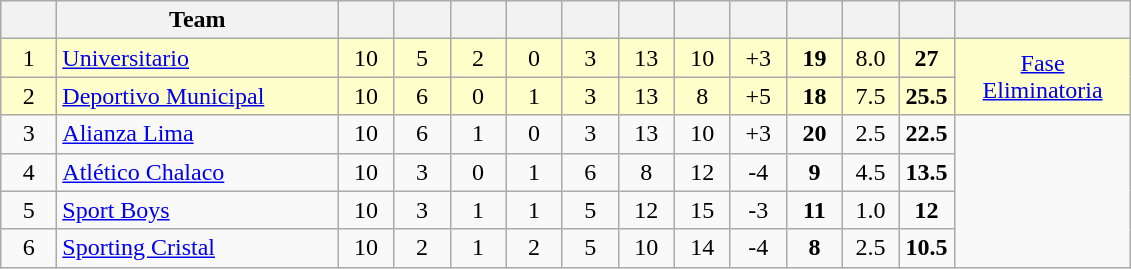<table class="wikitable" style="text-align:center;">
<tr>
<th width="30"></th>
<th width="180">Team</th>
<th width="30"></th>
<th width="30"></th>
<th width="30"></th>
<th width="30"></th>
<th width="30"></th>
<th width="30"></th>
<th width="30"></th>
<th width="30"></th>
<th width="30"></th>
<th width="30"></th>
<th width="30"></th>
<th width="110"></th>
</tr>
<tr bgcolor=#ffffcc>
<td>1</td>
<td align=left><a href='#'>Universitario</a></td>
<td>10</td>
<td>5</td>
<td>2</td>
<td>0</td>
<td>3</td>
<td>13</td>
<td>10</td>
<td>+3</td>
<td><strong>19</strong></td>
<td>8.0</td>
<td><strong>27</strong></td>
<td rowspan=2><a href='#'>Fase Eliminatoria</a></td>
</tr>
<tr bgcolor=#ffffcc>
<td>2</td>
<td align=left><a href='#'>Deportivo Municipal</a></td>
<td>10</td>
<td>6</td>
<td>0</td>
<td>1</td>
<td>3</td>
<td>13</td>
<td>8</td>
<td>+5</td>
<td><strong>18</strong></td>
<td>7.5</td>
<td><strong>25.5</strong></td>
</tr>
<tr>
<td>3</td>
<td align=left><a href='#'>Alianza Lima</a></td>
<td>10</td>
<td>6</td>
<td>1</td>
<td>0</td>
<td>3</td>
<td>13</td>
<td>10</td>
<td>+3</td>
<td><strong>20</strong></td>
<td>2.5</td>
<td><strong>22.5</strong></td>
</tr>
<tr>
<td>4</td>
<td align=left><a href='#'>Atlético Chalaco</a></td>
<td>10</td>
<td>3</td>
<td>0</td>
<td>1</td>
<td>6</td>
<td>8</td>
<td>12</td>
<td>-4</td>
<td><strong>9</strong></td>
<td>4.5</td>
<td><strong>13.5</strong></td>
</tr>
<tr>
<td>5</td>
<td align=left><a href='#'>Sport Boys</a></td>
<td>10</td>
<td>3</td>
<td>1</td>
<td>1</td>
<td>5</td>
<td>12</td>
<td>15</td>
<td>-3</td>
<td><strong>11</strong></td>
<td>1.0</td>
<td><strong>12</strong></td>
</tr>
<tr>
<td>6</td>
<td align=left><a href='#'>Sporting Cristal</a></td>
<td>10</td>
<td>2</td>
<td>1</td>
<td>2</td>
<td>5</td>
<td>10</td>
<td>14</td>
<td>-4</td>
<td><strong>8</strong></td>
<td>2.5</td>
<td><strong>10.5</strong></td>
</tr>
</table>
